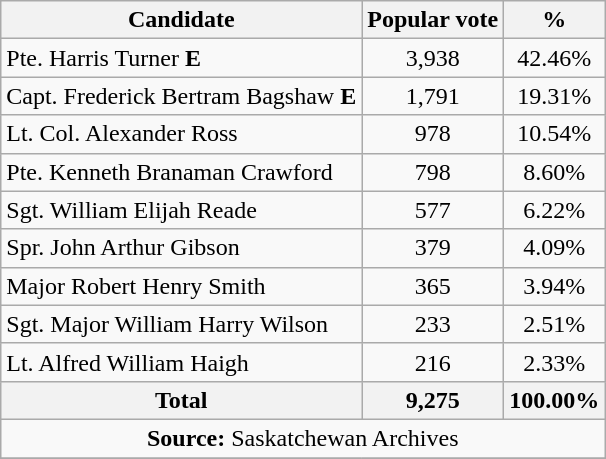<table class="wikitable">
<tr>
<th>Candidate</th>
<th>Popular vote</th>
<th>%</th>
</tr>
<tr>
<td>Pte. Harris Turner <strong>E</strong></td>
<td align=center>3,938</td>
<td align=center>42.46%</td>
</tr>
<tr>
<td>Capt. Frederick Bertram Bagshaw <strong>E</strong></td>
<td align=center>1,791</td>
<td align=center>19.31%</td>
</tr>
<tr>
<td>Lt. Col. Alexander Ross</td>
<td align=center>978</td>
<td align=center>10.54%</td>
</tr>
<tr>
<td>Pte. Kenneth Branaman Crawford</td>
<td align=center>798</td>
<td align=center>8.60%</td>
</tr>
<tr>
<td>Sgt. William Elijah Reade</td>
<td align=center>577</td>
<td align=center>6.22%</td>
</tr>
<tr>
<td>Spr. John Arthur Gibson</td>
<td align=center>379</td>
<td align=center>4.09%</td>
</tr>
<tr>
<td>Major Robert Henry Smith</td>
<td align=center>365</td>
<td align=center>3.94%</td>
</tr>
<tr>
<td>Sgt. Major William Harry Wilson</td>
<td align=center>233</td>
<td align=center>2.51%</td>
</tr>
<tr>
<td>Lt. Alfred William Haigh</td>
<td align=center>216</td>
<td align=center>2.33%</td>
</tr>
<tr>
<th>Total</th>
<th align=right>9,275</th>
<th align=right>100.00%</th>
</tr>
<tr>
<td align="center" colspan=3><strong>Source:</strong> Saskatchewan Archives</td>
</tr>
<tr>
</tr>
</table>
